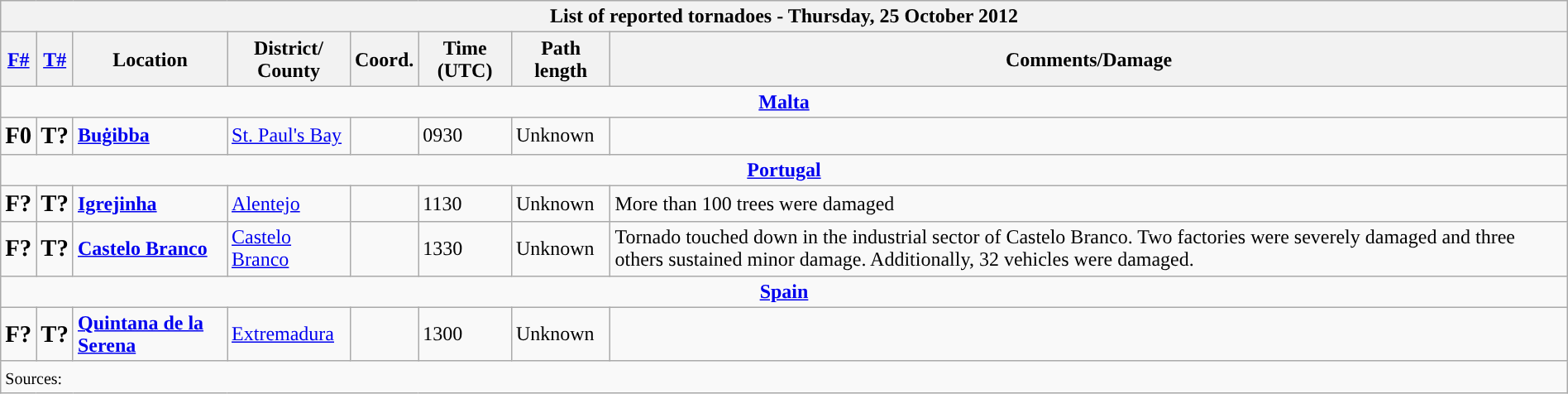<table class="wikitable collapsible" width="100%">
<tr>
<th colspan="8">List of reported tornadoes - Thursday, 25 October 2012</th>
</tr>
<tr>
<th><a href='#'>F#</a></th>
<th><a href='#'>T#</a></th>
<th>Location</th>
<th>District/<br>County</th>
<th>Coord.</th>
<th>Time (UTC)</th>
<th>Path length</th>
<th>Comments/Damage</th>
</tr>
<tr>
<td colspan="8" align=center><strong><a href='#'>Malta</a></strong></td>
</tr>
<tr>
<td><big><strong>F0</strong></big></td>
<td><big><strong>T?</strong></big></td>
<td><strong><a href='#'>Buġibba</a></strong></td>
<td><a href='#'>St. Paul's Bay</a></td>
<td></td>
<td>0930</td>
<td>Unknown</td>
<td></td>
</tr>
<tr>
<td colspan="8" align=center><strong><a href='#'>Portugal</a></strong></td>
</tr>
<tr>
<td><big><strong>F?</strong></big></td>
<td><big><strong>T?</strong></big></td>
<td><strong><a href='#'>Igrejinha</a></strong></td>
<td><a href='#'>Alentejo</a></td>
<td></td>
<td>1130</td>
<td>Unknown</td>
<td>More than 100 trees were damaged</td>
</tr>
<tr>
<td><big><strong>F?</strong></big></td>
<td><big><strong>T?</strong></big></td>
<td><strong><a href='#'>Castelo Branco</a></strong></td>
<td><a href='#'>Castelo Branco</a></td>
<td></td>
<td>1330</td>
<td>Unknown</td>
<td>Tornado touched down in the industrial sector of Castelo Branco. Two factories were severely damaged and three others sustained minor damage. Additionally, 32 vehicles were damaged.</td>
</tr>
<tr>
<td colspan="8" align=center><strong><a href='#'>Spain</a></strong></td>
</tr>
<tr>
<td><big><strong>F?</strong></big></td>
<td><big><strong>T?</strong></big></td>
<td><strong><a href='#'>Quintana de la Serena</a></strong></td>
<td><a href='#'>Extremadura</a></td>
<td></td>
<td>1300</td>
<td>Unknown</td>
<td></td>
</tr>
<tr>
<td colspan="8"><small>Sources:  </small></td>
</tr>
</table>
